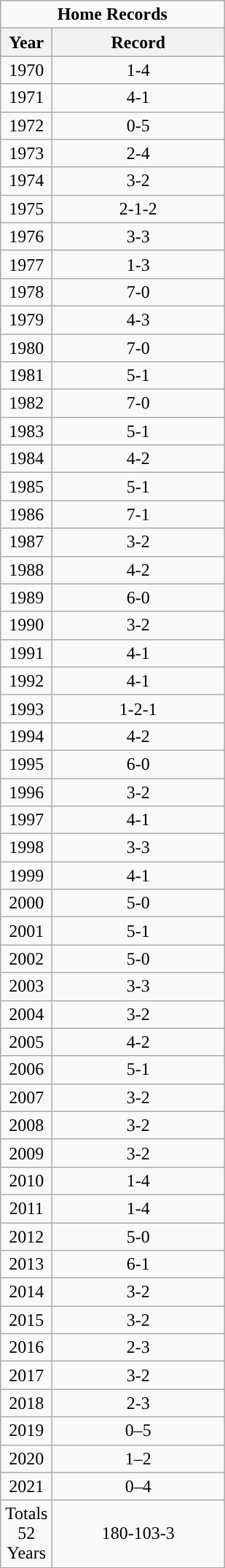<table class="wikitable sortable" style="text-align:center">
<tr>
<td colspan="2"><strong>Home Records</strong></td>
</tr>
<tr>
<th style="width:40px; ">Year</th>
<th style="width:150px; ">Record</th>
</tr>
<tr>
<td>1970</td>
<td>1-4</td>
</tr>
<tr>
<td>1971</td>
<td>4-1</td>
</tr>
<tr>
<td>1972</td>
<td>0-5</td>
</tr>
<tr>
<td>1973</td>
<td>2-4</td>
</tr>
<tr>
<td>1974</td>
<td>3-2</td>
</tr>
<tr>
<td>1975</td>
<td>2-1-2</td>
</tr>
<tr>
<td>1976</td>
<td>3-3</td>
</tr>
<tr>
<td>1977</td>
<td>1-3</td>
</tr>
<tr>
<td>1978</td>
<td>7-0</td>
</tr>
<tr>
<td>1979</td>
<td>4-3</td>
</tr>
<tr>
<td>1980</td>
<td>7-0</td>
</tr>
<tr>
<td>1981</td>
<td>5-1</td>
</tr>
<tr>
<td>1982</td>
<td>7-0</td>
</tr>
<tr>
<td>1983</td>
<td>5-1</td>
</tr>
<tr>
<td>1984</td>
<td>4-2</td>
</tr>
<tr>
<td>1985</td>
<td>5-1</td>
</tr>
<tr>
<td>1986</td>
<td>7-1</td>
</tr>
<tr>
<td>1987</td>
<td>3-2</td>
</tr>
<tr>
<td>1988</td>
<td>4-2</td>
</tr>
<tr>
<td>1989</td>
<td>6-0</td>
</tr>
<tr>
<td>1990</td>
<td>3-2</td>
</tr>
<tr>
<td>1991</td>
<td>4-1</td>
</tr>
<tr>
<td>1992</td>
<td>4-1</td>
</tr>
<tr>
<td>1993</td>
<td>1-2-1</td>
</tr>
<tr>
<td>1994</td>
<td>4-2</td>
</tr>
<tr>
<td>1995</td>
<td>6-0</td>
</tr>
<tr>
<td>1996</td>
<td>3-2</td>
</tr>
<tr>
<td>1997</td>
<td>4-1</td>
</tr>
<tr>
<td>1998</td>
<td>3-3</td>
</tr>
<tr>
<td>1999</td>
<td>4-1</td>
</tr>
<tr>
<td>2000</td>
<td>5-0</td>
</tr>
<tr>
<td>2001</td>
<td>5-1</td>
</tr>
<tr>
<td>2002</td>
<td>5-0</td>
</tr>
<tr>
<td>2003</td>
<td>3-3</td>
</tr>
<tr>
<td>2004</td>
<td>3-2</td>
</tr>
<tr>
<td>2005</td>
<td>4-2</td>
</tr>
<tr>
<td>2006</td>
<td>5-1</td>
</tr>
<tr>
<td>2007</td>
<td>3-2</td>
</tr>
<tr>
<td>2008</td>
<td>3-2</td>
</tr>
<tr>
<td>2009</td>
<td>3-2</td>
</tr>
<tr>
<td>2010</td>
<td>1-4</td>
</tr>
<tr>
<td>2011</td>
<td>1-4</td>
</tr>
<tr>
<td>2012</td>
<td>5-0</td>
</tr>
<tr>
<td>2013</td>
<td>6-1</td>
</tr>
<tr>
<td>2014</td>
<td>3-2</td>
</tr>
<tr>
<td>2015</td>
<td>3-2</td>
</tr>
<tr>
<td>2016</td>
<td>2-3</td>
</tr>
<tr>
<td>2017</td>
<td>3-2</td>
</tr>
<tr>
<td>2018</td>
<td>2-3</td>
</tr>
<tr>
<td>2019</td>
<td>0–5</td>
</tr>
<tr>
<td>2020</td>
<td>1–2</td>
</tr>
<tr>
<td>2021</td>
<td>0–4</td>
</tr>
<tr>
<td>Totals <br>52 Years</td>
<td>180-103-3 <br></td>
</tr>
<tr>
</tr>
</table>
